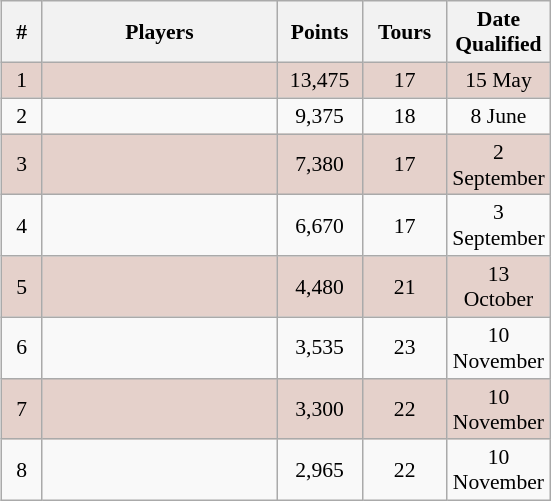<table class="sortable wikitable" style="float:right;margin-left:1em;text-align:center;font-size:90%;text:justify;">
<tr>
<th width=20>#</th>
<th width=150>Players</th>
<th width=50>Points</th>
<th width=50>Tours</th>
<th width=60>Date Qualified</th>
</tr>
<tr bgcolor=#e5d1cb>
<td>1</td>
<td align=left></td>
<td>13,475</td>
<td>17</td>
<td>15 May</td>
</tr>
<tr align=center>
<td>2</td>
<td align=left></td>
<td>9,375</td>
<td>18</td>
<td>8 June</td>
</tr>
<tr bgcolor=#e5d1cb>
<td>3</td>
<td align=left></td>
<td>7,380</td>
<td>17</td>
<td>2 September</td>
</tr>
<tr align=center>
<td>4</td>
<td align=left></td>
<td>6,670</td>
<td>17</td>
<td>3 September</td>
</tr>
<tr bgcolor=#e5d1cb>
<td>5</td>
<td align=left></td>
<td>4,480</td>
<td>21</td>
<td>13 October</td>
</tr>
<tr>
<td>6</td>
<td align=left></td>
<td>3,535</td>
<td>23</td>
<td>10 November</td>
</tr>
<tr bgcolor=#e5d1cb>
<td>7</td>
<td align=left></td>
<td>3,300</td>
<td>22</td>
<td>10 November</td>
</tr>
<tr>
<td>8</td>
<td align=left></td>
<td>2,965</td>
<td>22</td>
<td>10 November</td>
</tr>
</table>
